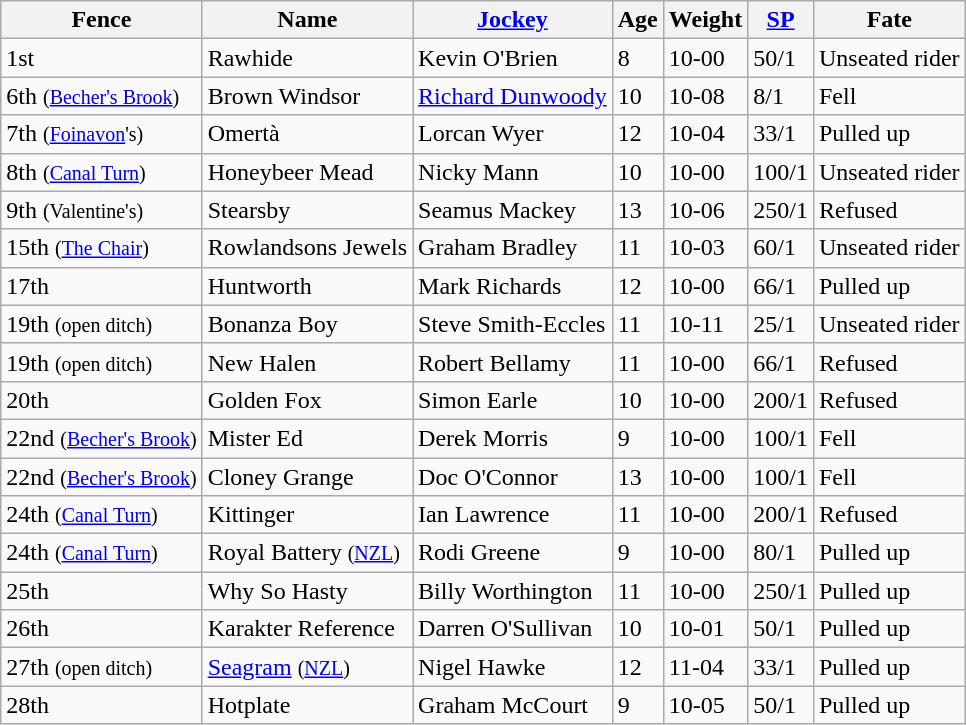<table class="wikitable sortable">
<tr>
<th>Fence</th>
<th>Name</th>
<th><a href='#'>Jockey</a></th>
<th>Age</th>
<th>Weight</th>
<th><a href='#'>SP</a></th>
<th>Fate</th>
</tr>
<tr>
<td>1st</td>
<td>Rawhide</td>
<td>Kevin O'Brien</td>
<td>8</td>
<td>10-00</td>
<td>50/1</td>
<td>Unseated rider</td>
</tr>
<tr>
<td>6th <small>(<a href='#'>Becher's Brook</a>)</small></td>
<td>Brown Windsor</td>
<td><a href='#'>Richard Dunwoody</a></td>
<td>10</td>
<td>10-08</td>
<td>8/1</td>
<td>Fell</td>
</tr>
<tr>
<td>7th <small>(<a href='#'>Foinavon</a>'s)</small></td>
<td>Omertà</td>
<td>Lorcan Wyer</td>
<td>12</td>
<td>10-04</td>
<td>33/1</td>
<td>Pulled up</td>
</tr>
<tr>
<td>8th <small>(<a href='#'>Canal Turn</a>)</small></td>
<td>Honeybeer Mead</td>
<td>Nicky Mann</td>
<td>10</td>
<td>10-00</td>
<td>100/1</td>
<td>Unseated rider</td>
</tr>
<tr>
<td>9th <small>(Valentine's)</small></td>
<td>Stearsby</td>
<td>Seamus Mackey</td>
<td>13</td>
<td>10-06</td>
<td>250/1</td>
<td>Refused</td>
</tr>
<tr>
<td>15th <small>(<a href='#'>The Chair</a>)</small></td>
<td>Rowlandsons Jewels</td>
<td>Graham Bradley</td>
<td>11</td>
<td>10-03</td>
<td>60/1</td>
<td>Unseated rider</td>
</tr>
<tr>
<td>17th</td>
<td>Huntworth</td>
<td>Mark Richards</td>
<td>12</td>
<td>10-00</td>
<td>66/1</td>
<td>Pulled up</td>
</tr>
<tr>
<td>19th <small>(open ditch)</small></td>
<td>Bonanza Boy</td>
<td>Steve Smith-Eccles</td>
<td>11</td>
<td>10-11</td>
<td>25/1</td>
<td>Unseated rider</td>
</tr>
<tr>
<td>19th <small>(open ditch)</small></td>
<td>New Halen</td>
<td>Robert Bellamy</td>
<td>11</td>
<td>10-00</td>
<td>66/1</td>
<td>Refused</td>
</tr>
<tr>
<td>20th</td>
<td>Golden Fox</td>
<td>Simon Earle</td>
<td>10</td>
<td>10-00</td>
<td>200/1</td>
<td>Refused</td>
</tr>
<tr>
<td>22nd <small>(<a href='#'>Becher's Brook</a>)</small></td>
<td>Mister Ed</td>
<td>Derek Morris</td>
<td>9</td>
<td>10-00</td>
<td>100/1</td>
<td>Fell</td>
</tr>
<tr>
<td>22nd <small>(<a href='#'>Becher's Brook</a>)</small></td>
<td>Cloney Grange</td>
<td>Doc O'Connor</td>
<td>13</td>
<td>10-00</td>
<td>100/1</td>
<td>Fell</td>
</tr>
<tr>
<td>24th <small>(<a href='#'>Canal Turn</a>)</small></td>
<td>Kittinger</td>
<td>Ian Lawrence</td>
<td>11</td>
<td>10-00</td>
<td>200/1</td>
<td>Refused</td>
</tr>
<tr>
<td>24th <small>(<a href='#'>Canal Turn</a>)</small></td>
<td>Royal Battery <small>(<a href='#'>NZL</a>)</small></td>
<td>Rodi Greene</td>
<td>9</td>
<td>10-00</td>
<td>80/1</td>
<td>Pulled up</td>
</tr>
<tr>
<td>25th</td>
<td>Why So Hasty</td>
<td>Billy Worthington</td>
<td>11</td>
<td>10-00</td>
<td>250/1</td>
<td>Pulled up</td>
</tr>
<tr>
<td>26th</td>
<td>Karakter Reference</td>
<td>Darren O'Sullivan</td>
<td>10</td>
<td>10-01</td>
<td>50/1</td>
<td>Pulled up</td>
</tr>
<tr>
<td>27th <small>(open ditch)</small></td>
<td><a href='#'>Seagram</a> <small>(<a href='#'>NZL</a>)</small></td>
<td>Nigel Hawke</td>
<td>12</td>
<td>11-04</td>
<td>33/1</td>
<td>Pulled up</td>
</tr>
<tr>
<td>28th</td>
<td>Hotplate</td>
<td>Graham McCourt</td>
<td>9</td>
<td>10-05</td>
<td>50/1</td>
<td>Pulled up</td>
</tr>
</table>
